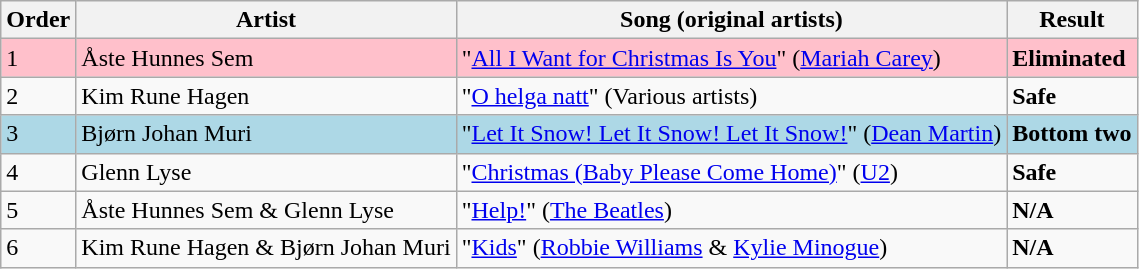<table class=wikitable>
<tr>
<th>Order</th>
<th>Artist</th>
<th>Song (original artists)</th>
<th>Result</th>
</tr>
<tr style="background:pink;">
<td>1</td>
<td>Åste Hunnes Sem</td>
<td>"<a href='#'>All I Want for Christmas Is You</a>" (<a href='#'>Mariah Carey</a>)</td>
<td><strong>Eliminated</strong></td>
</tr>
<tr>
<td>2</td>
<td>Kim Rune Hagen</td>
<td>"<a href='#'>O helga natt</a>" (Various artists)</td>
<td><strong>Safe</strong></td>
</tr>
<tr style="background:lightblue;">
<td>3</td>
<td>Bjørn Johan Muri</td>
<td>"<a href='#'>Let It Snow! Let It Snow! Let It Snow!</a>" (<a href='#'>Dean Martin</a>)</td>
<td><strong>Bottom two</strong></td>
</tr>
<tr>
<td>4</td>
<td>Glenn Lyse</td>
<td>"<a href='#'>Christmas (Baby Please Come Home)</a>" (<a href='#'>U2</a>)</td>
<td><strong>Safe</strong></td>
</tr>
<tr>
<td>5</td>
<td>Åste Hunnes Sem & Glenn Lyse</td>
<td>"<a href='#'>Help!</a>" (<a href='#'>The Beatles</a>)</td>
<td><strong>N/A</strong></td>
</tr>
<tr>
<td>6</td>
<td>Kim Rune Hagen & Bjørn Johan Muri</td>
<td>"<a href='#'>Kids</a>" (<a href='#'>Robbie Williams</a> & <a href='#'>Kylie Minogue</a>)</td>
<td><strong>N/A</strong></td>
</tr>
</table>
